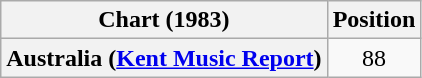<table class="wikitable sortable plainrowheaders" style="text-align:center">
<tr>
<th>Chart (1983)</th>
<th>Position</th>
</tr>
<tr>
<th scope="row">Australia (<a href='#'>Kent Music Report</a>)</th>
<td>88</td>
</tr>
</table>
